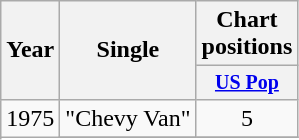<table class="wikitable" style="text-align:center;">
<tr>
<th rowspan="2">Year</th>
<th rowspan="2">Single</th>
<th>Chart positions</th>
</tr>
<tr style="font-size:smaller;">
<th width="40"><a href='#'>US Pop</a><br></th>
</tr>
<tr>
<td rowspan="2">1975</td>
<td align="left">"Chevy Van"</td>
<td>5</td>
</tr>
<tr>
</tr>
</table>
